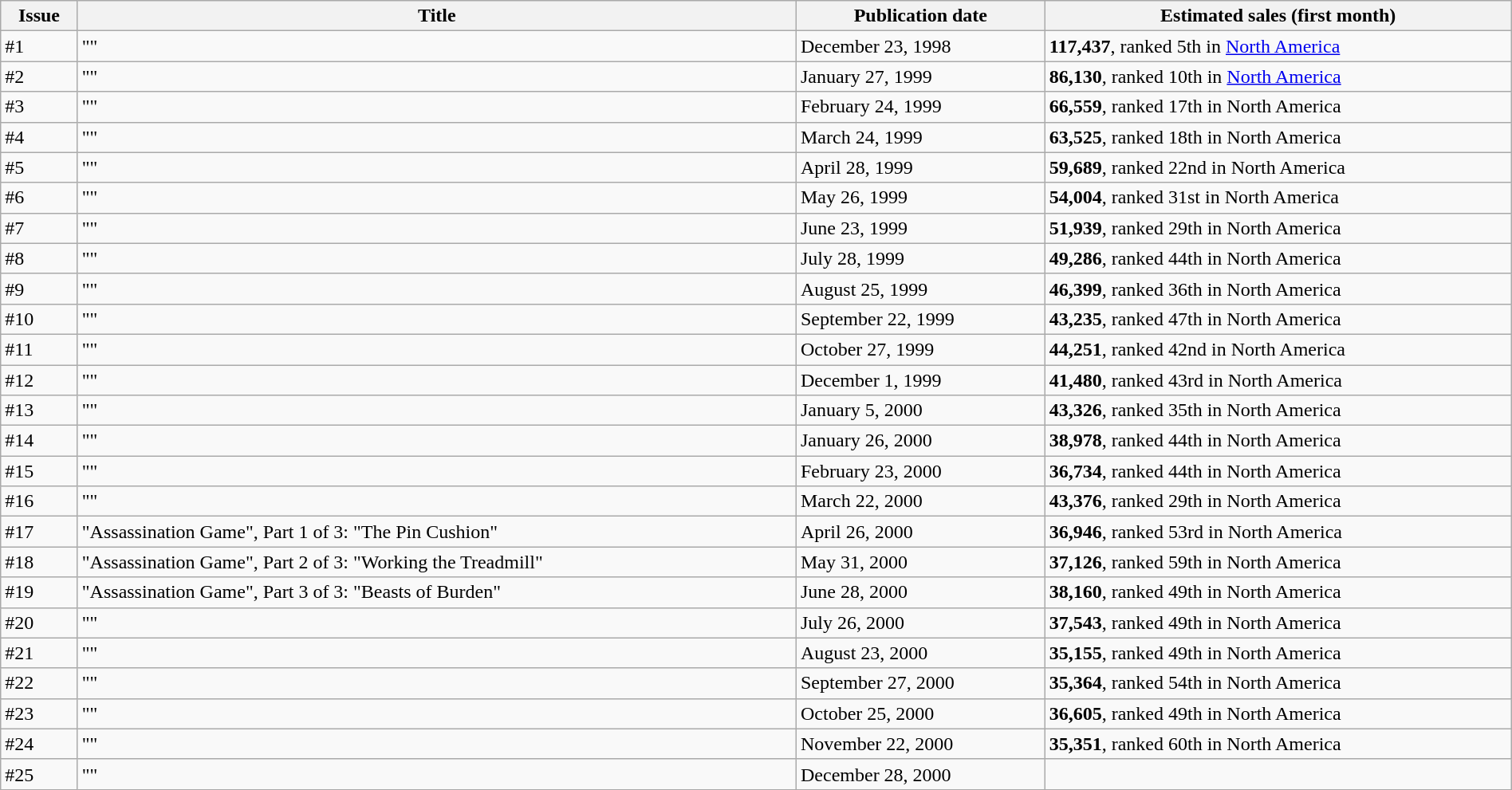<table class="wikitable" style="width:100%;">
<tr>
<th>Issue</th>
<th>Title</th>
<th>Publication date</th>
<th>Estimated sales (first month)</th>
</tr>
<tr>
<td>#1</td>
<td>""</td>
<td>December 23, 1998</td>
<td><strong>117,437</strong>, ranked 5th in <a href='#'>North America</a></td>
</tr>
<tr>
<td>#2</td>
<td>""</td>
<td>January 27, 1999</td>
<td><strong>86,130</strong>, ranked 10th in <a href='#'>North America</a></td>
</tr>
<tr>
<td>#3</td>
<td>""</td>
<td>February 24, 1999</td>
<td><strong>66,559</strong>, ranked 17th in North America</td>
</tr>
<tr>
<td>#4</td>
<td>""</td>
<td>March 24, 1999</td>
<td><strong>63,525</strong>, ranked 18th in North America</td>
</tr>
<tr>
<td>#5</td>
<td>""</td>
<td>April 28, 1999</td>
<td><strong>59,689</strong>, ranked 22nd in North America</td>
</tr>
<tr>
<td>#6</td>
<td>""</td>
<td>May 26, 1999</td>
<td><strong>54,004</strong>, ranked 31st in North America</td>
</tr>
<tr>
<td>#7</td>
<td>""</td>
<td>June 23, 1999</td>
<td><strong>51,939</strong>, ranked 29th in North America</td>
</tr>
<tr>
<td>#8</td>
<td>""</td>
<td>July 28, 1999</td>
<td><strong>49,286</strong>, ranked 44th in North America</td>
</tr>
<tr>
<td>#9</td>
<td>""</td>
<td>August 25, 1999</td>
<td><strong>46,399</strong>, ranked 36th in North America</td>
</tr>
<tr>
<td>#10</td>
<td>""</td>
<td>September 22, 1999</td>
<td><strong>43,235</strong>, ranked 47th in North America</td>
</tr>
<tr>
<td>#11</td>
<td>""</td>
<td>October 27, 1999</td>
<td><strong>44,251</strong>, ranked 42nd in North America</td>
</tr>
<tr>
<td>#12</td>
<td>""</td>
<td>December 1, 1999</td>
<td><strong>41,480</strong>, ranked 43rd in North America</td>
</tr>
<tr>
<td>#13</td>
<td>""</td>
<td>January 5, 2000</td>
<td><strong>43,326</strong>, ranked 35th in North America</td>
</tr>
<tr>
<td>#14</td>
<td>""</td>
<td>January 26, 2000</td>
<td><strong>38,978</strong>, ranked 44th in North America</td>
</tr>
<tr>
<td>#15</td>
<td>""</td>
<td>February 23, 2000</td>
<td><strong>36,734</strong>, ranked 44th in North America</td>
</tr>
<tr>
<td>#16</td>
<td>""</td>
<td>March 22, 2000</td>
<td><strong>43,376</strong>, ranked 29th in North America</td>
</tr>
<tr>
<td>#17</td>
<td>"Assassination Game", Part 1 of 3: "The Pin Cushion"</td>
<td>April 26, 2000</td>
<td><strong>36,946</strong>, ranked 53rd in North America</td>
</tr>
<tr>
<td>#18</td>
<td>"Assassination Game", Part 2 of 3: "Working the Treadmill"</td>
<td>May 31, 2000</td>
<td><strong>37,126</strong>, ranked 59th in North America</td>
</tr>
<tr>
<td>#19</td>
<td>"Assassination Game", Part 3 of 3: "Beasts of Burden"</td>
<td>June 28, 2000</td>
<td><strong>38,160</strong>, ranked 49th in North America</td>
</tr>
<tr>
<td>#20</td>
<td>""</td>
<td>July 26, 2000</td>
<td><strong>37,543</strong>, ranked 49th in North America</td>
</tr>
<tr>
<td>#21</td>
<td>""</td>
<td>August 23, 2000</td>
<td><strong>35,155</strong>, ranked 49th in North America</td>
</tr>
<tr>
<td>#22</td>
<td>""</td>
<td>September 27, 2000</td>
<td><strong>35,364</strong>, ranked 54th in North America</td>
</tr>
<tr>
<td>#23</td>
<td>""</td>
<td>October 25, 2000</td>
<td><strong>36,605</strong>, ranked 49th in North America</td>
</tr>
<tr>
<td>#24</td>
<td>""</td>
<td>November 22, 2000</td>
<td><strong>35,351</strong>, ranked 60th in North America</td>
</tr>
<tr>
<td>#25</td>
<td>""</td>
<td>December 28, 2000</td>
<td></td>
</tr>
</table>
